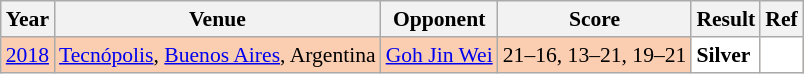<table class="sortable wikitable" style="font-size: 90%;">
<tr>
<th>Year</th>
<th>Venue</th>
<th>Opponent</th>
<th>Score</th>
<th>Result</th>
<th>Ref</th>
</tr>
<tr style="background:#FBCEB1">
<td align="center"><a href='#'>2018</a></td>
<td align="left"><a href='#'>Tecnópolis</a>, <a href='#'>Buenos Aires</a>, Argentina</td>
<td align="left"> <a href='#'>Goh Jin Wei</a></td>
<td align="left">21–16, 13–21, 19–21</td>
<td style="text-align:left; background:white"> <strong>Silver</strong></td>
<td style="text-align:center; background:white"></td>
</tr>
</table>
